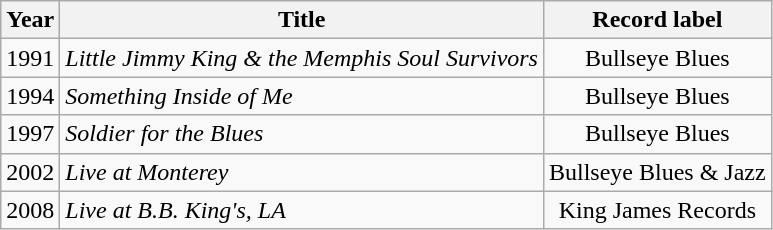<table class="wikitable sortable">
<tr>
<th>Year</th>
<th>Title</th>
<th>Record label</th>
</tr>
<tr>
<td>1991</td>
<td><em>Little Jimmy King & the Memphis Soul Survivors</em></td>
<td style="text-align:center;">Bullseye Blues</td>
</tr>
<tr>
<td>1994</td>
<td><em>Something Inside of Me</em></td>
<td style="text-align:center;">Bullseye Blues</td>
</tr>
<tr>
<td>1997</td>
<td><em>Soldier for the Blues</em></td>
<td style="text-align:center;">Bullseye Blues</td>
</tr>
<tr>
<td>2002</td>
<td><em>Live at Monterey</em></td>
<td style="text-align:center;">Bullseye Blues & Jazz</td>
</tr>
<tr>
<td>2008</td>
<td><em>Live at B.B. King's, LA</em></td>
<td style="text-align:center;">King James Records</td>
</tr>
</table>
